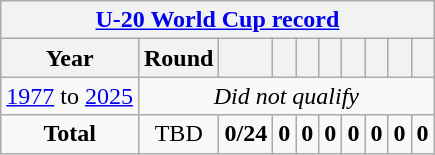<table class="wikitable" style="text-align:center;">
<tr>
<th colspan="10"><a href='#'>U-20 World Cup record</a></th>
</tr>
<tr>
<th width=>Year</th>
<th width=>Round</th>
<th width=></th>
<th width=></th>
<th width=></th>
<th width=></th>
<th width=></th>
<th width=></th>
<th width=></th>
<th width=></th>
</tr>
<tr>
<td> <a href='#'>1977</a> to  <a href='#'>2025</a></td>
<td colspan=9><em>Did not qualify</em></td>
</tr>
<tr>
<td><strong>Total</strong></td>
<td>TBD</td>
<td><strong>0/24</strong></td>
<td><strong>0</strong></td>
<td><strong>0</strong></td>
<td><strong>0</strong></td>
<td><strong>0</strong></td>
<td><strong>0</strong></td>
<td><strong>0</strong></td>
<td><strong>0</strong></td>
</tr>
</table>
